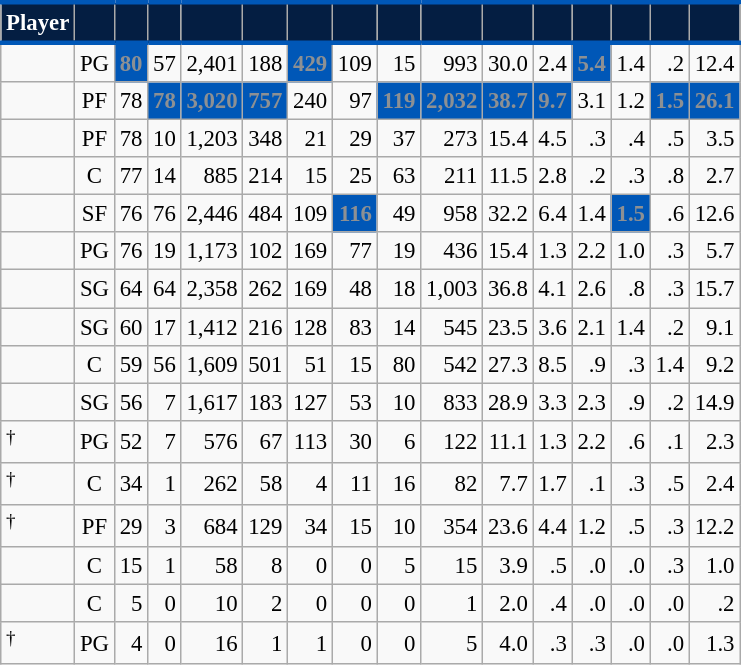<table class="wikitable sortable" style="font-size: 95%; text-align:right;">
<tr>
<th style="background:#041E42; color:#FFFFFF; border-top:#0057B7 3px solid; border-bottom:#0057B7 3px solid;">Player</th>
<th style="background:#041E42; color:#FFFFFF; border-top:#0057B7 3px solid; border-bottom:#0057B7 3px solid;"></th>
<th style="background:#041E42; color:#FFFFFF; border-top:#0057B7 3px solid; border-bottom:#0057B7 3px solid;"></th>
<th style="background:#041E42; color:#FFFFFF; border-top:#0057B7 3px solid; border-bottom:#0057B7 3px solid;"></th>
<th style="background:#041E42; color:#FFFFFF; border-top:#0057B7 3px solid; border-bottom:#0057B7 3px solid;"></th>
<th style="background:#041E42; color:#FFFFFF; border-top:#0057B7 3px solid; border-bottom:#0057B7 3px solid;"></th>
<th style="background:#041E42; color:#FFFFFF; border-top:#0057B7 3px solid; border-bottom:#0057B7 3px solid;"></th>
<th style="background:#041E42; color:#FFFFFF; border-top:#0057B7 3px solid; border-bottom:#0057B7 3px solid;"></th>
<th style="background:#041E42; color:#FFFFFF; border-top:#0057B7 3px solid; border-bottom:#0057B7 3px solid;"></th>
<th style="background:#041E42; color:#FFFFFF; border-top:#0057B7 3px solid; border-bottom:#0057B7 3px solid;"></th>
<th style="background:#041E42; color:#FFFFFF; border-top:#0057B7 3px solid; border-bottom:#0057B7 3px solid;"></th>
<th style="background:#041E42; color:#FFFFFF; border-top:#0057B7 3px solid; border-bottom:#0057B7 3px solid;"></th>
<th style="background:#041E42; color:#FFFFFF; border-top:#0057B7 3px solid; border-bottom:#0057B7 3px solid;"></th>
<th style="background:#041E42; color:#FFFFFF; border-top:#0057B7 3px solid; border-bottom:#0057B7 3px solid;"></th>
<th style="background:#041E42; color:#FFFFFF; border-top:#0057B7 3px solid; border-bottom:#0057B7 3px solid;"></th>
<th style="background:#041E42; color:#FFFFFF; border-top:#0057B7 3px solid; border-bottom:#0057B7 3px solid;"></th>
</tr>
<tr>
<td style="text-align:left;"></td>
<td style="text-align:center;">PG</td>
<td style="background:#0057B7; color:#8D9093;"><strong>80</strong></td>
<td>57</td>
<td>2,401</td>
<td>188</td>
<td style="background:#0057B7; color:#8D9093;"><strong>429</strong></td>
<td>109</td>
<td>15</td>
<td>993</td>
<td>30.0</td>
<td>2.4</td>
<td style="background:#0057B7; color:#8D9093;"><strong>5.4</strong></td>
<td>1.4</td>
<td>.2</td>
<td>12.4</td>
</tr>
<tr>
<td style="text-align:left;"></td>
<td style="text-align:center;">PF</td>
<td>78</td>
<td style="background:#0057B7; color:#8D9093;"><strong>78</strong></td>
<td style="background:#0057B7; color:#8D9093;"><strong>3,020</strong></td>
<td style="background:#0057B7; color:#8D9093;"><strong>757</strong></td>
<td>240</td>
<td>97</td>
<td style="background:#0057B7; color:#8D9093;"><strong>119</strong></td>
<td style="background:#0057B7; color:#8D9093;"><strong>2,032</strong></td>
<td style="background:#0057B7; color:#8D9093;"><strong>38.7</strong></td>
<td style="background:#0057B7; color:#8D9093;"><strong>9.7</strong></td>
<td>3.1</td>
<td>1.2</td>
<td style="background:#0057B7; color:#8D9093;"><strong>1.5</strong></td>
<td style="background:#0057B7; color:#8D9093;"><strong>26.1</strong></td>
</tr>
<tr>
<td style="text-align:left;"></td>
<td style="text-align:center;">PF</td>
<td>78</td>
<td>10</td>
<td>1,203</td>
<td>348</td>
<td>21</td>
<td>29</td>
<td>37</td>
<td>273</td>
<td>15.4</td>
<td>4.5</td>
<td>.3</td>
<td>.4</td>
<td>.5</td>
<td>3.5</td>
</tr>
<tr>
<td style="text-align:left;"></td>
<td style="text-align:center;">C</td>
<td>77</td>
<td>14</td>
<td>885</td>
<td>214</td>
<td>15</td>
<td>25</td>
<td>63</td>
<td>211</td>
<td>11.5</td>
<td>2.8</td>
<td>.2</td>
<td>.3</td>
<td>.8</td>
<td>2.7</td>
</tr>
<tr>
<td style="text-align:left;"></td>
<td style="text-align:center;">SF</td>
<td>76</td>
<td>76</td>
<td>2,446</td>
<td>484</td>
<td>109</td>
<td style="background:#0057B7; color:#8D9093;"><strong>116</strong></td>
<td>49</td>
<td>958</td>
<td>32.2</td>
<td>6.4</td>
<td>1.4</td>
<td style="background:#0057B7; color:#8D9093;"><strong>1.5</strong></td>
<td>.6</td>
<td>12.6</td>
</tr>
<tr>
<td style="text-align:left;"></td>
<td style="text-align:center;">PG</td>
<td>76</td>
<td>19</td>
<td>1,173</td>
<td>102</td>
<td>169</td>
<td>77</td>
<td>19</td>
<td>436</td>
<td>15.4</td>
<td>1.3</td>
<td>2.2</td>
<td>1.0</td>
<td>.3</td>
<td>5.7</td>
</tr>
<tr>
<td style="text-align:left;"></td>
<td style="text-align:center;">SG</td>
<td>64</td>
<td>64</td>
<td>2,358</td>
<td>262</td>
<td>169</td>
<td>48</td>
<td>18</td>
<td>1,003</td>
<td>36.8</td>
<td>4.1</td>
<td>2.6</td>
<td>.8</td>
<td>.3</td>
<td>15.7</td>
</tr>
<tr>
<td style="text-align:left;"></td>
<td style="text-align:center;">SG</td>
<td>60</td>
<td>17</td>
<td>1,412</td>
<td>216</td>
<td>128</td>
<td>83</td>
<td>14</td>
<td>545</td>
<td>23.5</td>
<td>3.6</td>
<td>2.1</td>
<td>1.4</td>
<td>.2</td>
<td>9.1</td>
</tr>
<tr>
<td style="text-align:left;"></td>
<td style="text-align:center;">C</td>
<td>59</td>
<td>56</td>
<td>1,609</td>
<td>501</td>
<td>51</td>
<td>15</td>
<td>80</td>
<td>542</td>
<td>27.3</td>
<td>8.5</td>
<td>.9</td>
<td>.3</td>
<td>1.4</td>
<td>9.2</td>
</tr>
<tr>
<td style="text-align:left;"></td>
<td style="text-align:center;">SG</td>
<td>56</td>
<td>7</td>
<td>1,617</td>
<td>183</td>
<td>127</td>
<td>53</td>
<td>10</td>
<td>833</td>
<td>28.9</td>
<td>3.3</td>
<td>2.3</td>
<td>.9</td>
<td>.2</td>
<td>14.9</td>
</tr>
<tr>
<td style="text-align:left;"><sup>†</sup></td>
<td style="text-align:center;">PG</td>
<td>52</td>
<td>7</td>
<td>576</td>
<td>67</td>
<td>113</td>
<td>30</td>
<td>6</td>
<td>122</td>
<td>11.1</td>
<td>1.3</td>
<td>2.2</td>
<td>.6</td>
<td>.1</td>
<td>2.3</td>
</tr>
<tr>
<td style="text-align:left;"><sup>†</sup></td>
<td style="text-align:center;">C</td>
<td>34</td>
<td>1</td>
<td>262</td>
<td>58</td>
<td>4</td>
<td>11</td>
<td>16</td>
<td>82</td>
<td>7.7</td>
<td>1.7</td>
<td>.1</td>
<td>.3</td>
<td>.5</td>
<td>2.4</td>
</tr>
<tr>
<td style="text-align:left;"><sup>†</sup></td>
<td style="text-align:center;">PF</td>
<td>29</td>
<td>3</td>
<td>684</td>
<td>129</td>
<td>34</td>
<td>15</td>
<td>10</td>
<td>354</td>
<td>23.6</td>
<td>4.4</td>
<td>1.2</td>
<td>.5</td>
<td>.3</td>
<td>12.2</td>
</tr>
<tr>
<td style="text-align:left;"></td>
<td style="text-align:center;">C</td>
<td>15</td>
<td>1</td>
<td>58</td>
<td>8</td>
<td>0</td>
<td>0</td>
<td>5</td>
<td>15</td>
<td>3.9</td>
<td>.5</td>
<td>.0</td>
<td>.0</td>
<td>.3</td>
<td>1.0</td>
</tr>
<tr>
<td style="text-align:left;"></td>
<td style="text-align:center;">C</td>
<td>5</td>
<td>0</td>
<td>10</td>
<td>2</td>
<td>0</td>
<td>0</td>
<td>0</td>
<td>1</td>
<td>2.0</td>
<td>.4</td>
<td>.0</td>
<td>.0</td>
<td>.0</td>
<td>.2</td>
</tr>
<tr>
<td style="text-align:left;"><sup>†</sup></td>
<td style="text-align:center;">PG</td>
<td>4</td>
<td>0</td>
<td>16</td>
<td>1</td>
<td>1</td>
<td>0</td>
<td>0</td>
<td>5</td>
<td>4.0</td>
<td>.3</td>
<td>.3</td>
<td>.0</td>
<td>.0</td>
<td>1.3</td>
</tr>
</table>
